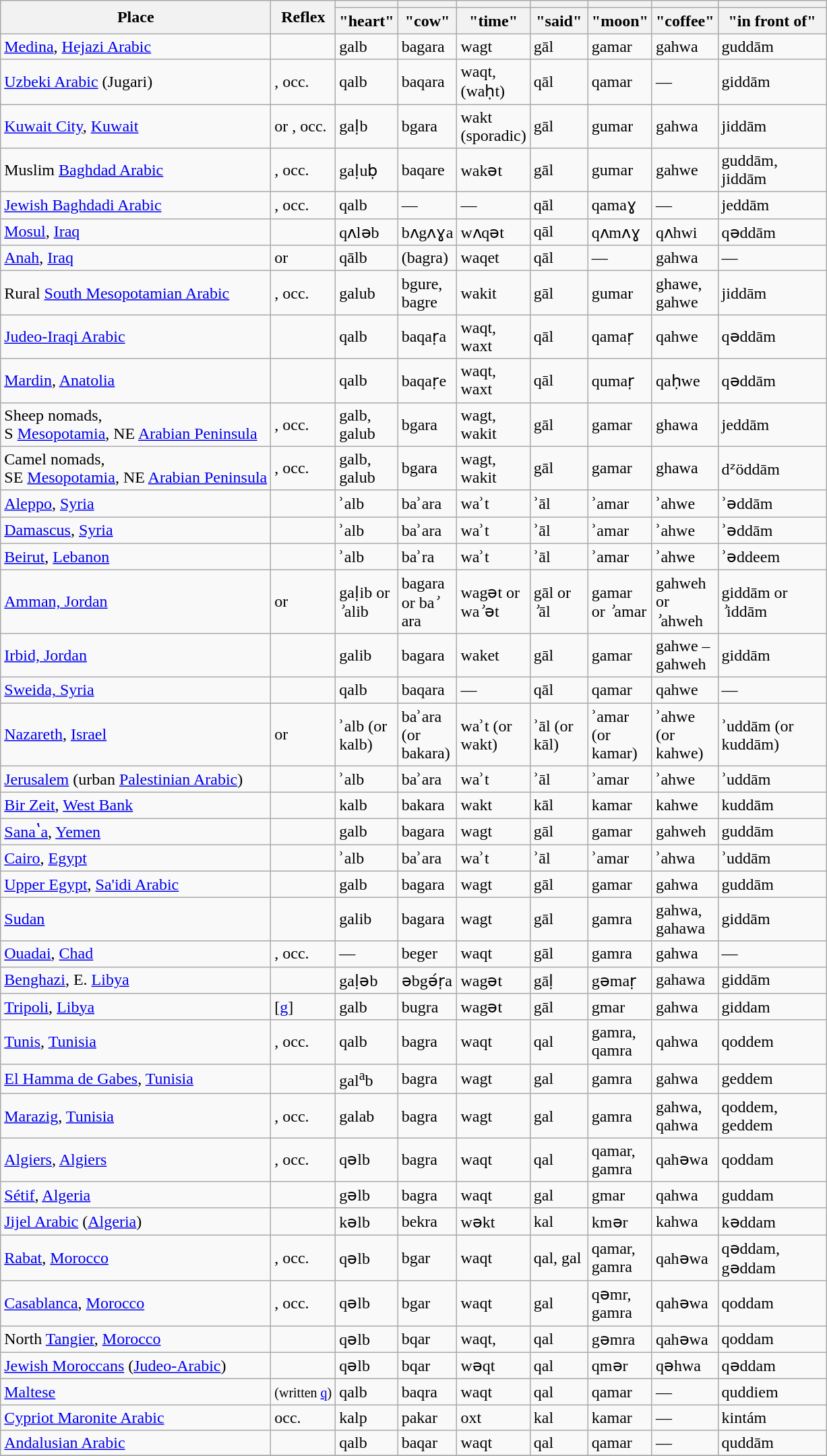<table class="wikitable sortable">
<tr>
<th rowspan="2">Place</th>
<th rowspan="2">Reflex</th>
<th style="width:50px;"></th>
<th style="width:50px;"></th>
<th style="width:50px;"></th>
<th style="width:50px;"></th>
<th style="width:50px;"></th>
<th style="width:50px;"></th>
<th style="width:100px;"></th>
</tr>
<tr>
<th>"heart"</th>
<th>"cow"</th>
<th>"time"</th>
<th>"said"</th>
<th>"moon"</th>
<th>"coffee"</th>
<th>"in front of"</th>
</tr>
<tr>
<td><a href='#'>Medina</a>, <a href='#'>Hejazi Arabic</a></td>
<td></td>
<td>galb</td>
<td>bagara</td>
<td>wagt</td>
<td>gāl</td>
<td>gamar</td>
<td>gahwa</td>
<td>guddām</td>
</tr>
<tr>
<td><a href='#'>Uzbeki Arabic</a> (Jugari)</td>
<td>, occ. </td>
<td>qalb</td>
<td>baqara</td>
<td>waqt, (waḥt)</td>
<td>qāl</td>
<td>qamar</td>
<td>—</td>
<td>giddām</td>
</tr>
<tr>
<td><a href='#'>Kuwait City</a>, <a href='#'>Kuwait</a></td>
<td> or , occ. </td>
<td>gaḷb</td>
<td>bgara</td>
<td>wakt (sporadic)</td>
<td>gāl</td>
<td>gumar</td>
<td>gahwa</td>
<td>jiddām</td>
</tr>
<tr>
<td>Muslim <a href='#'>Baghdad Arabic</a></td>
<td>, occ. </td>
<td>gaḷuḅ</td>
<td>baqare</td>
<td>wakət</td>
<td>gāl</td>
<td>gumar</td>
<td>gahwe</td>
<td>guddām, jiddām</td>
</tr>
<tr>
<td><a href='#'>Jewish Baghdadi Arabic</a></td>
<td>, occ. </td>
<td>qalb</td>
<td>—</td>
<td>—</td>
<td>qāl</td>
<td>qamaɣ</td>
<td>—</td>
<td>jeddām</td>
</tr>
<tr>
<td><a href='#'>Mosul</a>, <a href='#'>Iraq</a></td>
<td></td>
<td>qʌləb</td>
<td>bʌgʌɣa</td>
<td>wʌqət</td>
<td>qāl</td>
<td>qʌmʌɣ</td>
<td>qʌhwi</td>
<td>qəddām</td>
</tr>
<tr>
<td><a href='#'>Anah</a>, <a href='#'>Iraq</a></td>
<td> or </td>
<td>qālb</td>
<td>(bagra)</td>
<td>waqet</td>
<td>qāl</td>
<td>—</td>
<td>gahwa</td>
<td>—</td>
</tr>
<tr>
<td>Rural <a href='#'>South Mesopotamian Arabic</a></td>
<td>, occ. </td>
<td>galub</td>
<td>bgure, bagre</td>
<td>wakit</td>
<td>gāl</td>
<td>gumar</td>
<td>ghawe, gahwe</td>
<td>jiddām</td>
</tr>
<tr>
<td><a href='#'>Judeo-Iraqi Arabic</a></td>
<td></td>
<td>qalb</td>
<td>baqaṛa</td>
<td>waqt, waxt</td>
<td>qāl</td>
<td>qamaṛ</td>
<td>qahwe</td>
<td>qǝddām</td>
</tr>
<tr>
<td><a href='#'>Mardin</a>, <a href='#'>Anatolia</a></td>
<td></td>
<td>qalb</td>
<td>baqaṛe</td>
<td>waqt, waxt</td>
<td>qāl</td>
<td>qumaṛ</td>
<td>qaḥwe</td>
<td>qǝddām</td>
</tr>
<tr>
<td>Sheep nomads,<br>S <a href='#'>Mesopotamia</a>, NE <a href='#'>Arabian Peninsula</a></td>
<td>, occ. </td>
<td>galb, galub</td>
<td>bgara</td>
<td>wagt, wakit</td>
<td>gāl</td>
<td>gamar</td>
<td>ghawa</td>
<td>jeddām</td>
</tr>
<tr>
<td>Camel nomads,<br>SE <a href='#'>Mesopotamia</a>, NE <a href='#'>Arabian Peninsula</a></td>
<td>, occ. </td>
<td>galb, galub</td>
<td>bgara</td>
<td>wagt, wakit</td>
<td>gāl</td>
<td>gamar</td>
<td>ghawa</td>
<td>dᶻöddām</td>
</tr>
<tr>
<td><a href='#'>Aleppo</a>, <a href='#'>Syria</a></td>
<td></td>
<td>ʾalb</td>
<td>baʾara</td>
<td>waʾt</td>
<td>ʾāl</td>
<td>ʾamar</td>
<td>ʾahwe</td>
<td>ʾǝddām</td>
</tr>
<tr>
<td><a href='#'>Damascus</a>, <a href='#'>Syria</a></td>
<td></td>
<td>ʾalb</td>
<td>baʾara</td>
<td>waʾt</td>
<td>ʾāl</td>
<td>ʾamar</td>
<td>ʾahwe</td>
<td>ʾǝddām</td>
</tr>
<tr>
<td><a href='#'>Beirut</a>, <a href='#'>Lebanon</a></td>
<td></td>
<td>ʾalb</td>
<td>baʾra</td>
<td>waʾt</td>
<td>ʾāl</td>
<td>ʾamar</td>
<td>ʾahwe</td>
<td>ʾǝddeem</td>
</tr>
<tr>
<td><a href='#'>Amman, Jordan</a></td>
<td> or </td>
<td>gaḷib or <em>ʾ</em>alib</td>
<td>bagara or ba<em>ʾ</em> ara</td>
<td>wagǝt or wa<em>ʾ</em>ǝt</td>
<td>gāl or <em>ʾ</em>āl</td>
<td>gamar or <em>ʾ</em>amar</td>
<td>gahweh or <em>ʾ</em>ahweh</td>
<td>giddām or <em>ʾ</em>iddām</td>
</tr>
<tr>
<td><a href='#'>Irbid, Jordan</a></td>
<td></td>
<td>galib</td>
<td>bagara</td>
<td>waket</td>
<td>gāl</td>
<td>gamar</td>
<td>gahwe – gahweh</td>
<td>giddām</td>
</tr>
<tr>
<td><a href='#'>Sweida, Syria</a></td>
<td></td>
<td>qalb</td>
<td>baqara</td>
<td>—</td>
<td>qāl</td>
<td>qamar</td>
<td>qahwe</td>
<td>—</td>
</tr>
<tr>
<td><a href='#'>Nazareth</a>, <a href='#'>Israel</a></td>
<td> or </td>
<td>ʾalb (or kalb)</td>
<td>baʾara (or bakara)</td>
<td>waʾt (or wakt)</td>
<td>ʾāl (or kāl)</td>
<td>ʾamar (or kamar)</td>
<td>ʾahwe (or kahwe)</td>
<td>ʾuddām (or kuddām)</td>
</tr>
<tr>
<td><a href='#'>Jerusalem</a> (urban <a href='#'>Palestinian Arabic</a>)</td>
<td></td>
<td>ʾalb</td>
<td>baʾara</td>
<td>waʾt</td>
<td>ʾāl</td>
<td>ʾamar</td>
<td>ʾahwe</td>
<td>ʾuddām</td>
</tr>
<tr>
<td><a href='#'>Bir Zeit</a>, <a href='#'>West Bank</a></td>
<td></td>
<td>kalb</td>
<td>bakara</td>
<td>wakt</td>
<td>kāl</td>
<td>kamar</td>
<td>kahwe</td>
<td>kuddām</td>
</tr>
<tr>
<td><a href='#'>Sanaʽa</a>, <a href='#'>Yemen</a></td>
<td></td>
<td>galb</td>
<td>bagara</td>
<td>wagt</td>
<td>gāl</td>
<td>gamar</td>
<td>gahweh</td>
<td>guddām</td>
</tr>
<tr>
<td><a href='#'>Cairo</a>, <a href='#'>Egypt</a></td>
<td></td>
<td>ʾalb</td>
<td>baʾara</td>
<td>waʾt</td>
<td>ʾāl</td>
<td>ʾamar</td>
<td>ʾahwa</td>
<td>ʾuddām</td>
</tr>
<tr>
<td><a href='#'>Upper Egypt</a>, <a href='#'>Sa'idi Arabic</a></td>
<td></td>
<td>galb</td>
<td>bagara</td>
<td>wagt</td>
<td>gāl</td>
<td>gamar</td>
<td>gahwa</td>
<td>guddām</td>
</tr>
<tr>
<td><a href='#'>Sudan</a></td>
<td></td>
<td>galib</td>
<td>bagara</td>
<td>wagt</td>
<td>gāl</td>
<td>gamra</td>
<td>gahwa, gahawa</td>
<td>giddām</td>
</tr>
<tr>
<td><a href='#'>Ouadai</a>, <a href='#'>Chad</a></td>
<td>, occ. </td>
<td>—</td>
<td>beger</td>
<td>waqt</td>
<td>gāl</td>
<td>gamra</td>
<td>gahwa</td>
<td>—</td>
</tr>
<tr>
<td><a href='#'>Benghazi</a>, E. <a href='#'>Libya</a></td>
<td></td>
<td>gaḷǝb</td>
<td>ǝbgǝ́ṛa</td>
<td>wagǝt</td>
<td>gāḷ</td>
<td>gǝmaṛ</td>
<td>gahawa</td>
<td>giddām</td>
</tr>
<tr>
<td><a href='#'>Tripoli</a>, <a href='#'>Libya</a></td>
<td>[<a href='#'>g</a>]</td>
<td>galb</td>
<td>bugra</td>
<td>wagǝt</td>
<td>gāl</td>
<td>gmar</td>
<td>gahwa</td>
<td>giddam</td>
</tr>
<tr>
<td><a href='#'>Tunis</a>, <a href='#'>Tunisia</a></td>
<td>, occ. </td>
<td>qalb</td>
<td>bagra</td>
<td>waqt</td>
<td>qal</td>
<td>gamra, qamra</td>
<td>qahwa</td>
<td>qoddem</td>
</tr>
<tr>
<td><a href='#'>El Hamma de Gabes</a>, <a href='#'>Tunisia</a></td>
<td></td>
<td>gal<sup>a</sup>b</td>
<td>bagra</td>
<td>wagt</td>
<td>gal</td>
<td>gamra</td>
<td>gahwa</td>
<td>geddem</td>
</tr>
<tr>
<td><a href='#'>Marazig</a>, <a href='#'>Tunisia</a></td>
<td>, occ. </td>
<td>galab</td>
<td>bagra</td>
<td>wagt</td>
<td>gal</td>
<td>gamra</td>
<td>gahwa, qahwa</td>
<td>qoddem, geddem</td>
</tr>
<tr>
<td><a href='#'>Algiers</a>, <a href='#'>Algiers</a></td>
<td>, occ. </td>
<td>qǝlb</td>
<td>bagra</td>
<td>waqt</td>
<td>qal</td>
<td>qamar, gamra</td>
<td>qahǝwa</td>
<td>qoddam</td>
</tr>
<tr>
<td><a href='#'>Sétif</a>, <a href='#'>Algeria</a></td>
<td></td>
<td>gǝlb</td>
<td>bagra</td>
<td>waqt</td>
<td>gal</td>
<td>gmar</td>
<td>qahwa</td>
<td>guddam</td>
</tr>
<tr>
<td><a href='#'>Jijel Arabic</a> (<a href='#'>Algeria</a>)</td>
<td></td>
<td>kǝlb</td>
<td>bekra</td>
<td>wǝkt</td>
<td>kal</td>
<td>kmǝr</td>
<td>kahwa</td>
<td>kǝddam</td>
</tr>
<tr>
<td><a href='#'>Rabat</a>, <a href='#'>Morocco</a></td>
<td>, occ. </td>
<td>qǝlb</td>
<td>bgar</td>
<td>waqt</td>
<td>qal, gal</td>
<td>qamar, gamra</td>
<td>qahǝwa</td>
<td>qǝddam, gǝddam</td>
</tr>
<tr>
<td><a href='#'>Casablanca</a>, <a href='#'>Morocco</a></td>
<td>, occ. </td>
<td>qǝlb</td>
<td>bgar</td>
<td>waqt</td>
<td>gal</td>
<td>qǝmr, gamra</td>
<td>qahǝwa</td>
<td>qoddam</td>
</tr>
<tr>
<td>North <a href='#'>Tangier</a>, <a href='#'>Morocco</a></td>
<td></td>
<td>qǝlb</td>
<td>bqar</td>
<td>waqt,</td>
<td>qal</td>
<td>gǝmra</td>
<td>qahǝwa</td>
<td>qoddam</td>
</tr>
<tr>
<td><a href='#'>Jewish Moroccans</a> (<a href='#'>Judeo-Arabic</a>)</td>
<td></td>
<td>qǝlb</td>
<td>bqar</td>
<td>wǝqt</td>
<td>qal</td>
<td>qmǝr</td>
<td>qǝhwa</td>
<td>qǝddam</td>
</tr>
<tr>
<td><a href='#'>Maltese</a></td>
<td>  <small>(written <a href='#'>q</a>)</small></td>
<td>qalb</td>
<td>baqra</td>
<td>waqt</td>
<td>qal</td>
<td>qamar</td>
<td>—</td>
<td>quddiem</td>
</tr>
<tr>
<td><a href='#'>Cypriot Maronite Arabic</a></td>
<td> occ. </td>
<td>kalp</td>
<td>pakar</td>
<td>oxt</td>
<td>kal</td>
<td>kamar</td>
<td>—</td>
<td>kintám</td>
</tr>
<tr>
<td><a href='#'>Andalusian Arabic</a></td>
<td></td>
<td>qalb</td>
<td>baqar</td>
<td>waqt</td>
<td>qal</td>
<td>qamar</td>
<td>—</td>
<td>quddām</td>
</tr>
<tr>
</tr>
</table>
